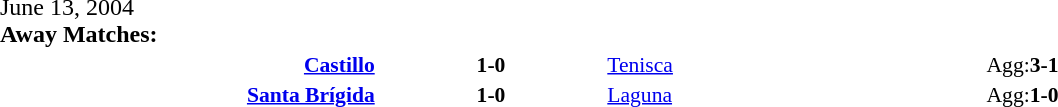<table width=100% cellspacing=1>
<tr>
<th width=20%></th>
<th width=12%></th>
<th width=20%></th>
<th></th>
</tr>
<tr>
<td>June 13, 2004<br><strong>Away Matches:</strong></td>
</tr>
<tr style=font-size:90%>
<td align=right><strong><a href='#'>Castillo</a></strong></td>
<td align=center><strong>1-0</strong></td>
<td><a href='#'>Tenisca</a></td>
<td>Agg:<strong>3-1</strong></td>
</tr>
<tr style=font-size:90%>
<td align=right><strong><a href='#'>Santa Brígida</a></strong></td>
<td align=center><strong>1-0</strong></td>
<td><a href='#'>Laguna</a></td>
<td>Agg:<strong>1-0</strong></td>
</tr>
</table>
